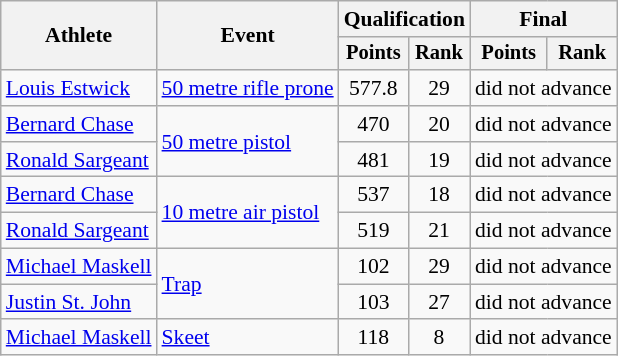<table class="wikitable" style="font-size:90%">
<tr>
<th rowspan=2>Athlete</th>
<th rowspan=2>Event</th>
<th colspan=2>Qualification</th>
<th colspan=2>Final</th>
</tr>
<tr style="font-size:95%">
<th>Points</th>
<th>Rank</th>
<th>Points</th>
<th>Rank</th>
</tr>
<tr align=center>
<td align=left><a href='#'>Louis Estwick</a></td>
<td align=left><a href='#'>50 metre rifle prone</a></td>
<td>577.8</td>
<td>29</td>
<td colspan=2>did not advance</td>
</tr>
<tr align=center>
<td align=left><a href='#'>Bernard Chase</a></td>
<td align=left rowspan=2><a href='#'>50 metre pistol</a></td>
<td>470</td>
<td>20</td>
<td colspan=2>did not advance</td>
</tr>
<tr align=center>
<td align=left><a href='#'>Ronald Sargeant</a></td>
<td>481</td>
<td>19</td>
<td colspan=2>did not advance</td>
</tr>
<tr align=center>
<td align=left><a href='#'>Bernard Chase</a></td>
<td align=left rowspan=2><a href='#'>10 metre air pistol</a></td>
<td>537</td>
<td>18</td>
<td colspan=2>did not advance</td>
</tr>
<tr align=center>
<td align=left><a href='#'>Ronald Sargeant</a></td>
<td>519</td>
<td>21</td>
<td colspan=2>did not advance</td>
</tr>
<tr align=center>
<td align=left><a href='#'>Michael Maskell</a></td>
<td align=left rowspan=2><a href='#'>Trap</a></td>
<td>102</td>
<td>29</td>
<td colspan=2>did not advance</td>
</tr>
<tr align=center>
<td align=left><a href='#'>Justin St. John</a></td>
<td>103</td>
<td>27</td>
<td colspan=2>did not advance</td>
</tr>
<tr align=center>
<td align=left><a href='#'>Michael Maskell</a></td>
<td align=left><a href='#'>Skeet</a></td>
<td>118</td>
<td>8</td>
<td colspan=2>did not advance</td>
</tr>
</table>
